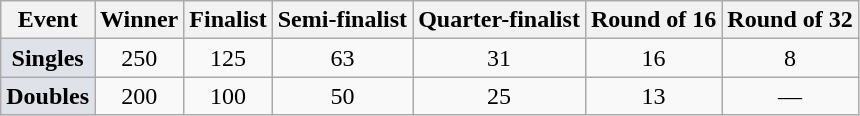<table class="wikitable" style="text-align:center">
<tr>
<th scope=col>Event</th>
<th scope=col>Winner</th>
<th scope=col>Finalist</th>
<th scope=col>Semi-finalist</th>
<th scope=col>Quarter-finalist</th>
<th scope=col>Round of 16</th>
<th scope=col>Round of 32</th>
</tr>
<tr>
<td bgcolor="#dfe2e9"><strong>Singles</strong></td>
<td>250</td>
<td>125</td>
<td>63</td>
<td>31</td>
<td>16</td>
<td>8</td>
</tr>
<tr>
<td bgcolor="#dfe2e9"><strong>Doubles</strong></td>
<td>200</td>
<td>100</td>
<td>50</td>
<td>25</td>
<td>13</td>
<td>—</td>
</tr>
</table>
